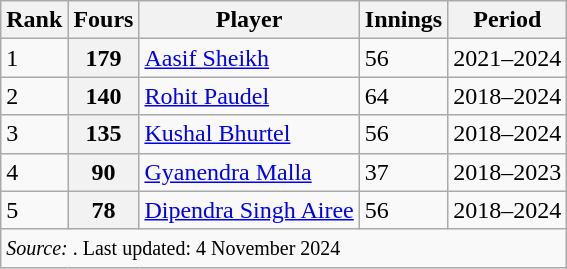<table class="wikitable">
<tr>
<th>Rank</th>
<th>Fours</th>
<th>Player</th>
<th>Innings</th>
<th>Period</th>
</tr>
<tr>
<td>1</td>
<th>179</th>
<td><a href='#'>Aasif Sheikh</a></td>
<td>56</td>
<td>2021–2024</td>
</tr>
<tr>
<td>2</td>
<th>140</th>
<td><a href='#'>Rohit Paudel</a></td>
<td>64</td>
<td>2018–2024</td>
</tr>
<tr>
<td>3</td>
<th>135</th>
<td><a href='#'>Kushal Bhurtel</a></td>
<td>56</td>
<td>2018–2024</td>
</tr>
<tr>
<td>4</td>
<th>90</th>
<td><a href='#'>Gyanendra Malla</a></td>
<td>37</td>
<td>2018–2023</td>
</tr>
<tr>
<td>5</td>
<th>78</th>
<td><a href='#'>Dipendra Singh Airee</a></td>
<td>56</td>
<td>2018–2024</td>
</tr>
<tr>
<td colspan="5"><small><em>Source: </em>. Last updated: 4 November 2024</small></td>
</tr>
</table>
